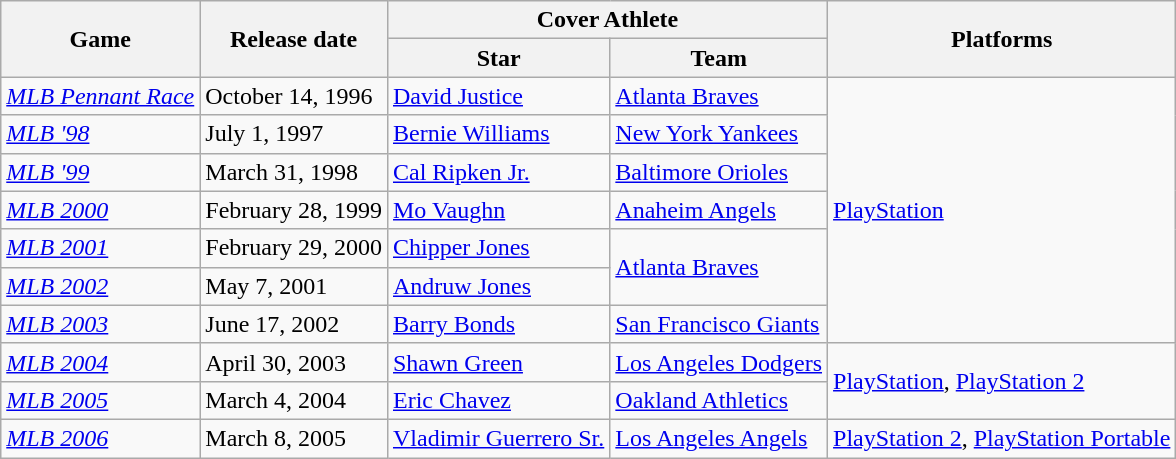<table class="wikitable">
<tr>
<th rowspan="2">Game</th>
<th rowspan="2">Release date</th>
<th colspan="2">Cover Athlete</th>
<th rowspan="2">Platforms</th>
</tr>
<tr>
<th>Star</th>
<th>Team</th>
</tr>
<tr>
<td><em><a href='#'>MLB Pennant Race</a></em></td>
<td>October 14, 1996</td>
<td><a href='#'>David Justice</a></td>
<td><a href='#'>Atlanta Braves</a></td>
<td rowspan="7"><a href='#'>PlayStation</a></td>
</tr>
<tr>
<td><em><a href='#'>MLB '98</a></em></td>
<td>July 1, 1997</td>
<td><a href='#'>Bernie Williams</a></td>
<td><a href='#'>New York Yankees</a></td>
</tr>
<tr>
<td><em><a href='#'>MLB '99</a></em></td>
<td>March 31, 1998</td>
<td><a href='#'>Cal Ripken Jr.</a></td>
<td><a href='#'>Baltimore Orioles</a></td>
</tr>
<tr>
<td><em><a href='#'>MLB 2000</a></em></td>
<td>February 28, 1999</td>
<td><a href='#'>Mo Vaughn</a></td>
<td><a href='#'>Anaheim Angels</a></td>
</tr>
<tr>
<td><em><a href='#'>MLB 2001</a></em></td>
<td>February 29, 2000</td>
<td><a href='#'>Chipper Jones</a></td>
<td rowspan="2"><a href='#'>Atlanta Braves</a></td>
</tr>
<tr>
<td><em><a href='#'>MLB 2002</a></em></td>
<td>May 7, 2001</td>
<td><a href='#'>Andruw Jones</a></td>
</tr>
<tr>
<td><em><a href='#'>MLB 2003</a></em></td>
<td>June 17, 2002</td>
<td><a href='#'>Barry Bonds</a></td>
<td><a href='#'>San Francisco Giants</a></td>
</tr>
<tr>
<td><em><a href='#'>MLB 2004</a></em></td>
<td>April 30, 2003</td>
<td><a href='#'>Shawn Green</a></td>
<td><a href='#'>Los Angeles Dodgers</a></td>
<td rowspan="2"><a href='#'>PlayStation</a>, <a href='#'>PlayStation 2</a></td>
</tr>
<tr>
<td><em><a href='#'>MLB 2005</a></em></td>
<td>March 4, 2004</td>
<td><a href='#'>Eric Chavez</a></td>
<td><a href='#'>Oakland Athletics</a></td>
</tr>
<tr>
<td><em><a href='#'>MLB 2006</a></em></td>
<td>March 8, 2005</td>
<td><a href='#'>Vladimir Guerrero Sr.</a></td>
<td><a href='#'>Los Angeles Angels</a></td>
<td><a href='#'>PlayStation 2</a>, <a href='#'>PlayStation Portable</a></td>
</tr>
</table>
